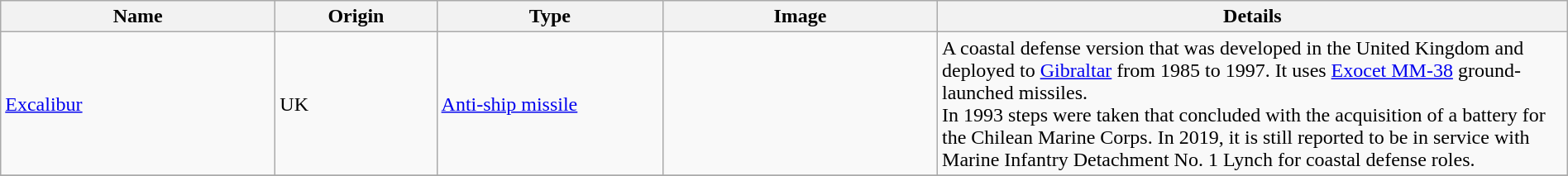<table class="wikitable" border="0" style="width:100%">
<tr>
<th style="text-align: center; width:17%;">Name</th>
<th style="text-align: center; width:10%;">Origin</th>
<th style="text-align: center; width:14%;">Type</th>
<th style="text-align: center; width:17%;">Image</th>
<th style="text-align: center; width:39%;">Details</th>
</tr>
<tr>
<td><a href='#'>Excalibur</a></td>
<td> UK</td>
<td><a href='#'>Anti-ship missile</a></td>
<td></td>
<td>A coastal defense version that was developed in the United Kingdom and deployed to <a href='#'>Gibraltar</a> from 1985 to 1997. It uses <a href='#'>Exocet MM-38</a> ground-launched missiles.<br>In 1993 steps were taken that concluded with the acquisition of a battery for the Chilean Marine Corps. In 2019, it is still reported to be in service with Marine Infantry Detachment No. 1 Lynch for coastal defense roles.</td>
</tr>
<tr>
</tr>
</table>
